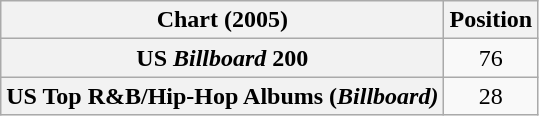<table class="wikitable plainrowheaders sortable" style="text-align:center;">
<tr>
<th scope="col">Chart (2005)</th>
<th scope="col">Position</th>
</tr>
<tr>
<th scope="row">US <em>Billboard</em> 200</th>
<td>76</td>
</tr>
<tr>
<th scope="row">US Top R&B/Hip-Hop Albums (<em>Billboard)</em></th>
<td>28</td>
</tr>
</table>
